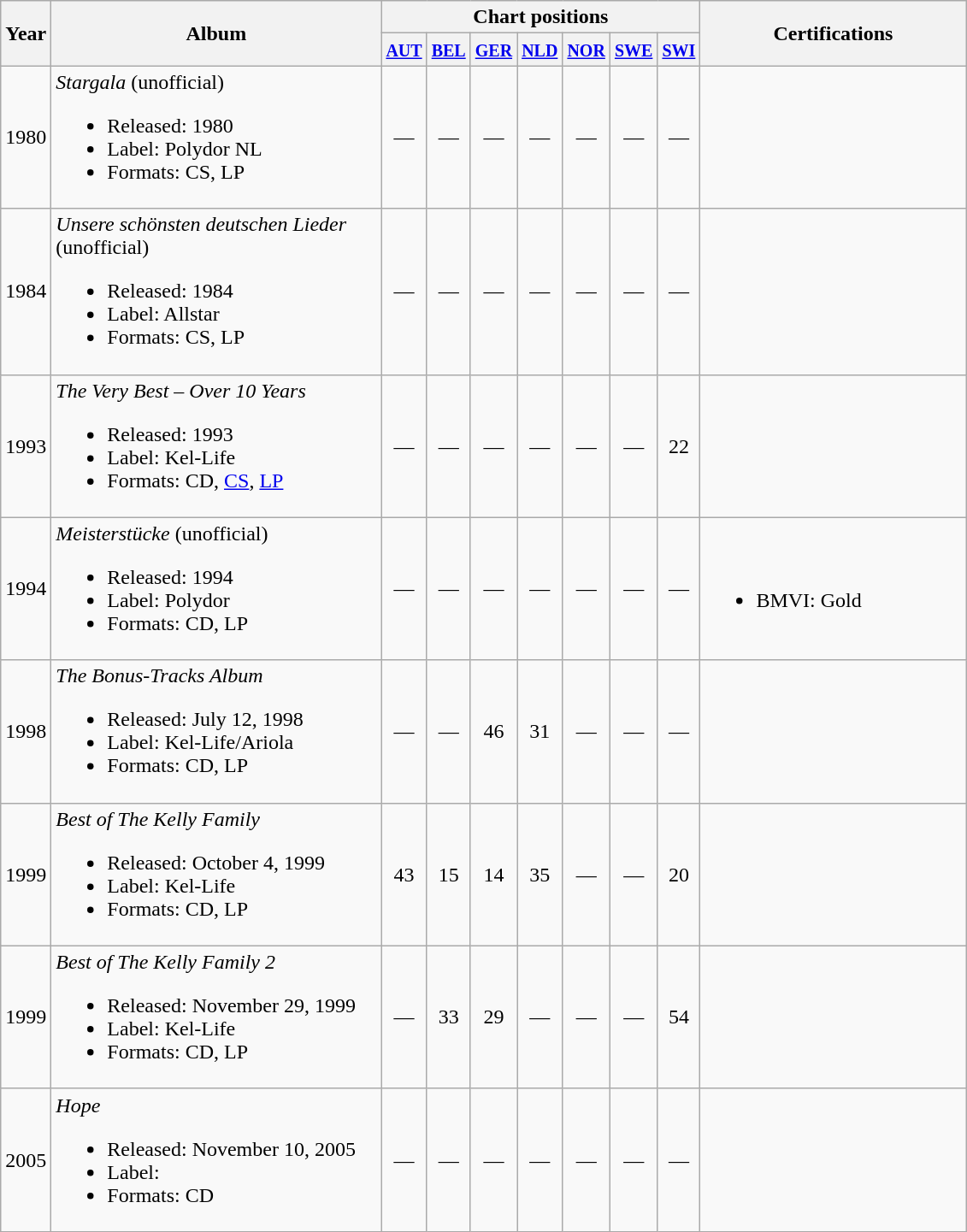<table class="wikitable">
<tr>
<th width="20" rowspan="2">Year</th>
<th width="250" rowspan="2">Album</th>
<th colspan="7">Chart positions</th>
<th width="200" rowspan="2">Certifications</th>
</tr>
<tr>
<th width="25"><small><a href='#'>AUT</a></small></th>
<th width="25"><small><a href='#'>BEL</a></small><br></th>
<th width="25"><small><a href='#'>GER</a></small></th>
<th width="25"><small><a href='#'>NLD</a></small><br></th>
<th width="25"><small><a href='#'>NOR</a></small></th>
<th width="25"><small><a href='#'>SWE</a></small></th>
<th width="25"><small><a href='#'>SWI</a></small></th>
</tr>
<tr>
<td>1980</td>
<td><em>Stargala</em> (unofficial)<br><ul><li>Released: 1980</li><li>Label: Polydor NL</li><li>Formats: CS, LP</li></ul></td>
<td align="center">—</td>
<td align="center">—</td>
<td align="center">—</td>
<td align="center">—</td>
<td align="center">—</td>
<td align="center">—</td>
<td align="center">—</td>
<td></td>
</tr>
<tr>
<td>1984</td>
<td><em>Unsere schönsten deutschen Lieder</em> (unofficial)<br><ul><li>Released: 1984</li><li>Label: Allstar</li><li>Formats: CS, LP</li></ul></td>
<td align="center">—</td>
<td align="center">—</td>
<td align="center">—</td>
<td align="center">—</td>
<td align="center">—</td>
<td align="center">—</td>
<td align="center">—</td>
<td></td>
</tr>
<tr>
<td>1993</td>
<td><em>The Very Best – Over 10 Years</em><br><ul><li>Released: 1993</li><li>Label: Kel-Life</li><li>Formats: CD, <a href='#'>CS</a>, <a href='#'>LP</a></li></ul></td>
<td align="center">—</td>
<td align="center">—</td>
<td align="center">—</td>
<td align="center">—</td>
<td align="center">—</td>
<td align="center">—</td>
<td align="center">22</td>
<td></td>
</tr>
<tr>
<td>1994</td>
<td><em>Meisterstücke</em> (unofficial)<br><ul><li>Released: 1994</li><li>Label: Polydor</li><li>Formats: CD, LP</li></ul></td>
<td align="center">—</td>
<td align="center">—</td>
<td align="center">—</td>
<td align="center">—</td>
<td align="center">—</td>
<td align="center">—</td>
<td align="center">—</td>
<td><br><ul><li>BMVI: Gold</li></ul></td>
</tr>
<tr>
<td>1998</td>
<td><em>The Bonus-Tracks Album</em><br><ul><li>Released: July 12, 1998</li><li>Label: Kel-Life/Ariola</li><li>Formats: CD, LP</li></ul></td>
<td align="center">—</td>
<td align="center">—</td>
<td align="center">46</td>
<td align="center">31</td>
<td align="center">—</td>
<td align="center">—</td>
<td align="center">—</td>
<td></td>
</tr>
<tr>
<td>1999</td>
<td><em>Best of The Kelly Family</em><br><ul><li>Released: October 4, 1999</li><li>Label: Kel-Life</li><li>Formats: CD, LP</li></ul></td>
<td align="center">43</td>
<td align="center">15</td>
<td align="center">14</td>
<td align="center">35</td>
<td align="center">—</td>
<td align="center">—</td>
<td align="center">20</td>
<td></td>
</tr>
<tr>
<td>1999</td>
<td><em>Best of The Kelly Family 2</em><br><ul><li>Released: November 29, 1999</li><li>Label: Kel-Life</li><li>Formats: CD, LP</li></ul></td>
<td align="center">—</td>
<td align="center">33</td>
<td align="center">29</td>
<td align="center">—</td>
<td align="center">—</td>
<td align="center">—</td>
<td align="center">54</td>
<td></td>
</tr>
<tr>
<td>2005</td>
<td><em>Hope</em><br><ul><li>Released: November 10, 2005</li><li>Label:</li><li>Formats: CD</li></ul></td>
<td align="center">—</td>
<td align="center">—</td>
<td align="center">—</td>
<td align="center">—</td>
<td align="center">—</td>
<td align="center">—</td>
<td align="center">—</td>
<td></td>
</tr>
</table>
